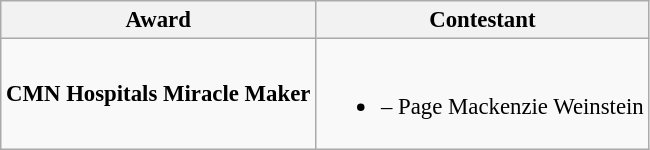<table class="wikitable sortable" style="font-size: 95%;">
<tr>
<th>Award</th>
<th>Contestant</th>
</tr>
<tr>
<td><strong>CMN Hospitals Miracle Maker</strong></td>
<td><br><ul><li> – Page Mackenzie Weinstein</li></ul></td>
</tr>
</table>
